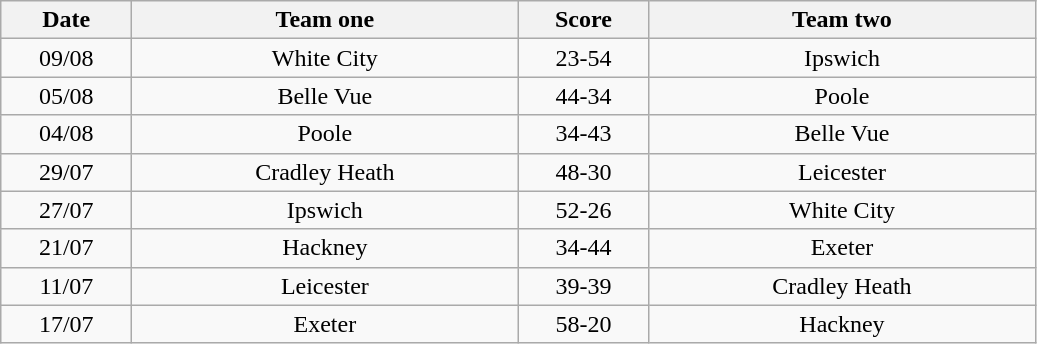<table class="wikitable" style="text-align: center">
<tr>
<th width=80>Date</th>
<th width=250>Team one</th>
<th width=80>Score</th>
<th width=250>Team two</th>
</tr>
<tr>
<td>09/08</td>
<td>White City</td>
<td>23-54</td>
<td>Ipswich</td>
</tr>
<tr>
<td>05/08</td>
<td>Belle Vue</td>
<td>44-34</td>
<td>Poole</td>
</tr>
<tr>
<td>04/08</td>
<td>Poole</td>
<td>34-43</td>
<td>Belle Vue</td>
</tr>
<tr>
<td>29/07</td>
<td>Cradley Heath</td>
<td>48-30</td>
<td>Leicester</td>
</tr>
<tr>
<td>27/07</td>
<td>Ipswich</td>
<td>52-26</td>
<td>White City</td>
</tr>
<tr>
<td>21/07</td>
<td>Hackney</td>
<td>34-44</td>
<td>Exeter</td>
</tr>
<tr>
<td>11/07</td>
<td>Leicester</td>
<td>39-39</td>
<td>Cradley Heath</td>
</tr>
<tr>
<td>17/07</td>
<td>Exeter</td>
<td>58-20</td>
<td>Hackney</td>
</tr>
</table>
